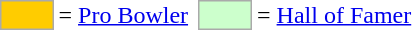<table>
<tr>
<td style="background-color:#FFCC00; border:1px solid #aaaaaa; width:2em;"></td>
<td>= <a href='#'>Pro Bowler</a> </td>
<td></td>
<td style="background-color:#CCFFCC; border:1px solid #aaaaaa; width:2em;"></td>
<td>= <a href='#'>Hall of Famer</a></td>
</tr>
</table>
